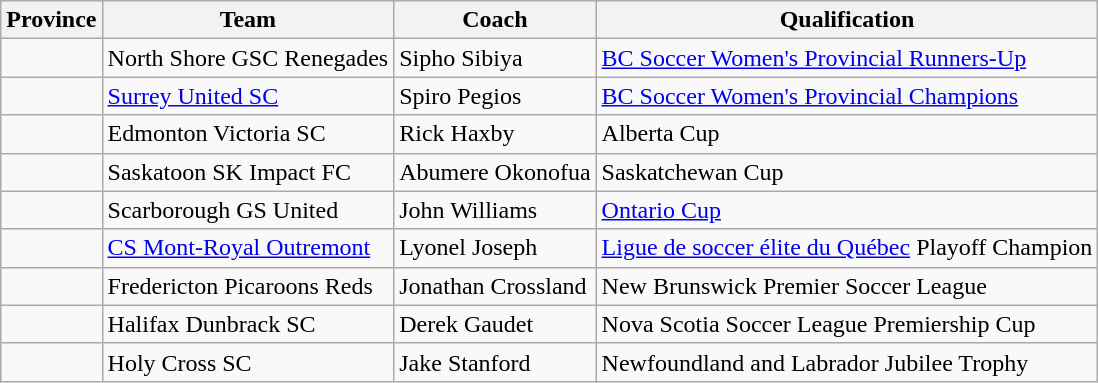<table class="wikitable">
<tr>
<th>Province</th>
<th>Team</th>
<th>Coach</th>
<th>Qualification</th>
</tr>
<tr>
<td></td>
<td>North Shore GSC Renegades</td>
<td>Sipho Sibiya</td>
<td><a href='#'>BC Soccer Women's Provincial Runners-Up</a></td>
</tr>
<tr>
<td></td>
<td><a href='#'>Surrey United SC</a></td>
<td>Spiro Pegios</td>
<td><a href='#'>BC Soccer Women's Provincial Champions</a></td>
</tr>
<tr>
<td></td>
<td>Edmonton Victoria SC</td>
<td>Rick Haxby</td>
<td>Alberta Cup</td>
</tr>
<tr>
<td></td>
<td>Saskatoon SK Impact FC</td>
<td>Abumere Okonofua</td>
<td>Saskatchewan Cup</td>
</tr>
<tr>
<td></td>
<td>Scarborough GS United</td>
<td>John Williams</td>
<td><a href='#'>Ontario Cup</a></td>
</tr>
<tr>
<td></td>
<td><a href='#'>CS Mont-Royal Outremont</a></td>
<td>Lyonel Joseph</td>
<td><a href='#'>Ligue de soccer élite du Québec</a> Playoff Champion</td>
</tr>
<tr>
<td></td>
<td>Fredericton Picaroons Reds</td>
<td>Jonathan Crossland</td>
<td>New Brunswick Premier Soccer League</td>
</tr>
<tr>
<td></td>
<td>Halifax Dunbrack SC</td>
<td>Derek Gaudet</td>
<td>Nova Scotia Soccer League Premiership Cup</td>
</tr>
<tr>
<td></td>
<td>Holy Cross SC</td>
<td>Jake Stanford</td>
<td>Newfoundland and Labrador Jubilee Trophy</td>
</tr>
</table>
